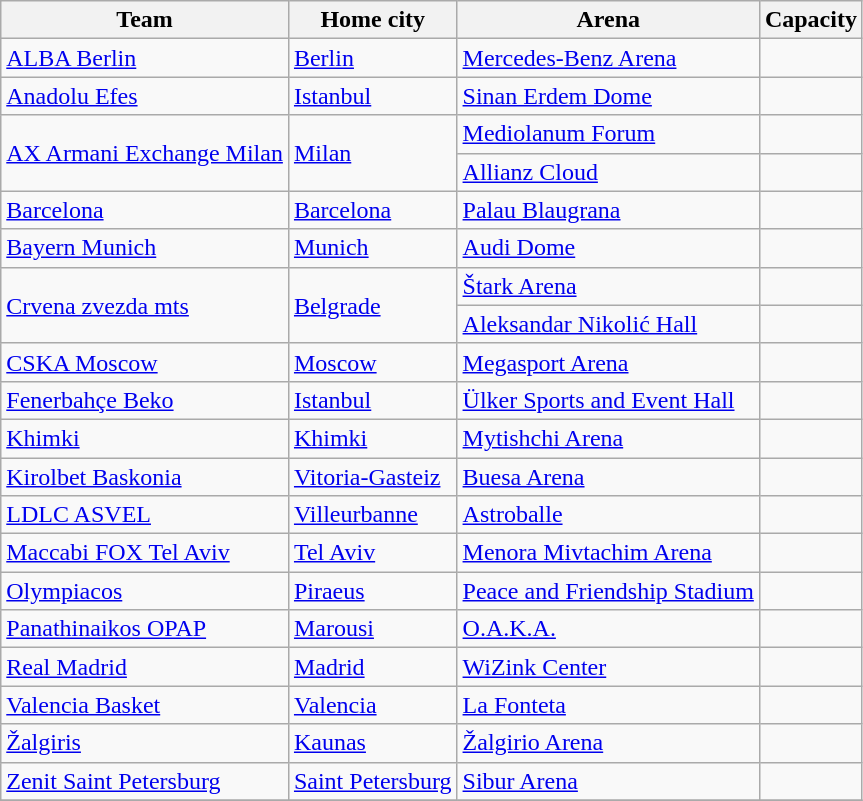<table class="wikitable sortable">
<tr>
<th>Team</th>
<th>Home city</th>
<th>Arena</th>
<th>Capacity</th>
</tr>
<tr>
<td> <a href='#'>ALBA Berlin</a></td>
<td><a href='#'>Berlin</a></td>
<td><a href='#'>Mercedes-Benz Arena</a></td>
<td style="text-align:center"></td>
</tr>
<tr>
<td> <a href='#'>Anadolu Efes</a></td>
<td><a href='#'>Istanbul</a></td>
<td><a href='#'>Sinan Erdem Dome</a></td>
<td style="text-align:center"></td>
</tr>
<tr>
<td rowspan=2> <a href='#'>AX Armani Exchange Milan</a></td>
<td rowspan=2><a href='#'>Milan</a></td>
<td><a href='#'>Mediolanum Forum</a></td>
<td style="text-align:center"></td>
</tr>
<tr>
<td><a href='#'>Allianz Cloud</a></td>
<td style="text-align:center"></td>
</tr>
<tr>
<td> <a href='#'>Barcelona</a></td>
<td><a href='#'>Barcelona</a></td>
<td><a href='#'>Palau Blaugrana</a></td>
<td style="text-align:center"></td>
</tr>
<tr>
<td> <a href='#'>Bayern Munich</a></td>
<td><a href='#'>Munich</a></td>
<td><a href='#'>Audi Dome</a></td>
<td style="text-align:center"></td>
</tr>
<tr>
<td rowspan=2> <a href='#'>Crvena zvezda mts</a></td>
<td rowspan=2><a href='#'>Belgrade</a></td>
<td><a href='#'>Štark Arena</a></td>
<td style="text-align:center"></td>
</tr>
<tr>
<td><a href='#'>Aleksandar Nikolić Hall</a></td>
<td style="text-align:center"></td>
</tr>
<tr>
<td> <a href='#'>CSKA Moscow</a></td>
<td><a href='#'>Moscow</a></td>
<td><a href='#'>Megasport Arena</a></td>
<td style="text-align:center"></td>
</tr>
<tr>
<td> <a href='#'>Fenerbahçe Beko</a></td>
<td><a href='#'>Istanbul</a></td>
<td><a href='#'>Ülker Sports and Event Hall</a></td>
<td style="text-align:center"></td>
</tr>
<tr>
<td> <a href='#'>Khimki</a></td>
<td><a href='#'>Khimki</a></td>
<td><a href='#'>Mytishchi Arena</a></td>
<td style="text-align:center"></td>
</tr>
<tr>
<td> <a href='#'>Kirolbet Baskonia</a></td>
<td><a href='#'>Vitoria-Gasteiz</a></td>
<td><a href='#'>Buesa Arena</a></td>
<td style="text-align:center"></td>
</tr>
<tr>
<td> <a href='#'>LDLC ASVEL</a></td>
<td><a href='#'>Villeurbanne</a></td>
<td><a href='#'>Astroballe</a></td>
<td style="text-align:center"></td>
</tr>
<tr>
<td> <a href='#'>Maccabi FOX Tel Aviv</a></td>
<td><a href='#'>Tel Aviv</a></td>
<td><a href='#'>Menora Mivtachim Arena</a></td>
<td style="text-align:center"></td>
</tr>
<tr>
<td> <a href='#'>Olympiacos</a></td>
<td><a href='#'>Piraeus</a></td>
<td><a href='#'>Peace and Friendship Stadium</a></td>
<td style="text-align:center"></td>
</tr>
<tr>
<td> <a href='#'>Panathinaikos OPAP</a></td>
<td><a href='#'>Marousi</a></td>
<td><a href='#'>O.A.K.A.</a></td>
<td style="text-align:center"></td>
</tr>
<tr>
<td> <a href='#'>Real Madrid</a></td>
<td><a href='#'>Madrid</a></td>
<td><a href='#'>WiZink Center</a></td>
<td style="text-align:center"></td>
</tr>
<tr>
<td> <a href='#'>Valencia Basket</a></td>
<td><a href='#'>Valencia</a></td>
<td><a href='#'>La Fonteta</a></td>
<td style="text-align:center"></td>
</tr>
<tr>
<td> <a href='#'>Žalgiris</a></td>
<td><a href='#'>Kaunas</a></td>
<td><a href='#'>Žalgirio Arena</a></td>
<td style="text-align:center"></td>
</tr>
<tr>
<td> <a href='#'>Zenit Saint Petersburg</a></td>
<td><a href='#'>Saint Petersburg</a></td>
<td><a href='#'>Sibur Arena</a></td>
<td style="text-align:center"></td>
</tr>
<tr>
</tr>
</table>
